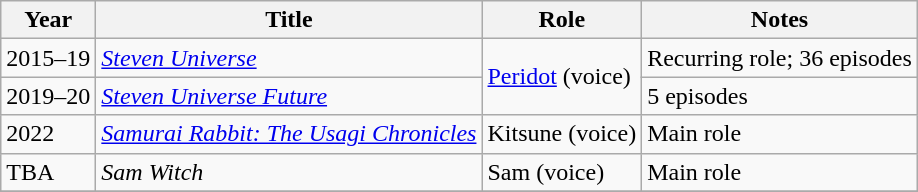<table class="wikitable sortable">
<tr>
<th>Year</th>
<th>Title</th>
<th>Role</th>
<th>Notes</th>
</tr>
<tr>
<td>2015–19</td>
<td><em><a href='#'>Steven Universe</a></em></td>
<td rowspan = "2"><a href='#'>Peridot</a> (voice)</td>
<td>Recurring role; 36 episodes</td>
</tr>
<tr>
<td>2019–20</td>
<td><em><a href='#'>Steven Universe Future</a></em></td>
<td>5 episodes</td>
</tr>
<tr>
<td>2022</td>
<td><em><a href='#'>Samurai Rabbit: The Usagi Chronicles</a></em></td>
<td>Kitsune (voice)</td>
<td>Main role</td>
</tr>
<tr>
<td>TBA</td>
<td><em>Sam Witch</em></td>
<td>Sam (voice)</td>
<td>Main role</td>
</tr>
<tr>
</tr>
</table>
